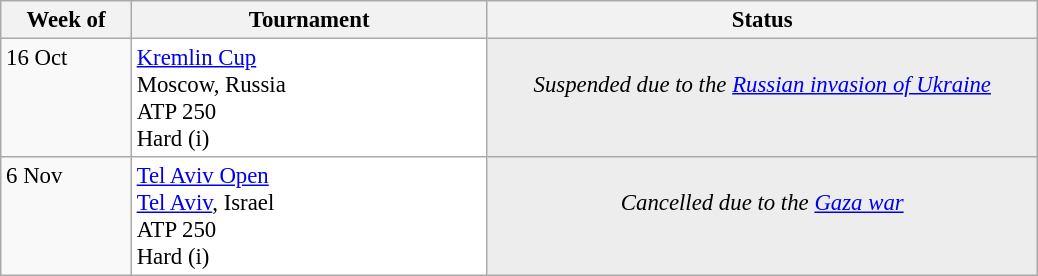<table class=wikitable style=font-size:95%>
<tr>
<th width=80>Week of</th>
<th width=230>Tournament</th>
<th width=360>Status</th>
</tr>
<tr valign=top>
<td>16 Oct</td>
<td style="background:#fff;"><a href='#'>Kremlin Cup</a><br>Moscow, Russia<br>ATP 250<br>Hard (i)</td>
<td align="center" bgcolor="ededed"><br><em>Suspended due to the <a href='#'>Russian invasion of Ukraine</a></em></td>
</tr>
<tr valign=top>
<td>6 Nov</td>
<td style="background:#fff;"><a href='#'>Tel Aviv Open</a><br><a href='#'>Tel Aviv</a>, Israel<br>ATP 250 <br>Hard (i)</td>
<td style="text-align:center; background:#ededed;"><br><em>Cancelled due to the <a href='#'>Gaza war</a></em></td>
</tr>
</table>
